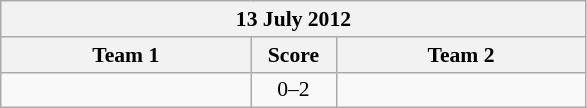<table class="wikitable" style="text-align: center; font-size:90% ">
<tr>
<th colspan=3>13 July 2012</th>
</tr>
<tr>
<th align="right" width="160">Team 1</th>
<th width="50">Score</th>
<th align="left" width="160">Team 2</th>
</tr>
<tr>
<td align=right></td>
<td align=center>0–2</td>
<td align=left><strong></strong></td>
</tr>
</table>
